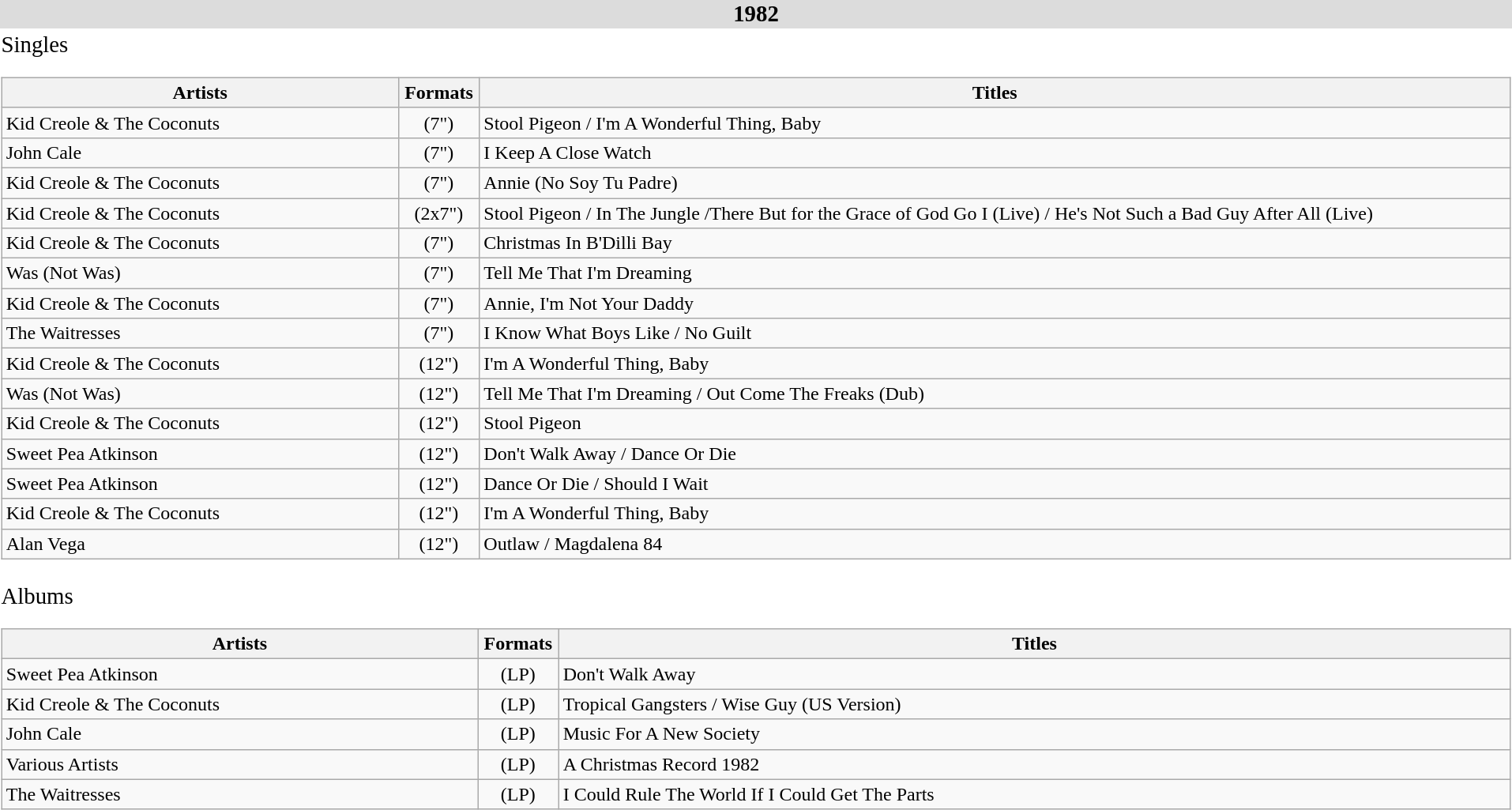<table class="collapsible collapsed" style="width:80em;">
<tr>
<th style = background:#DCDCDC><big>1982</big></th>
</tr>
<tr>
<td><big>Singles</big><br><table class="wikitable" style="width:100%;" align="left">
<tr>
<th scope=col width="25%">Artists</th>
<th scope=col width="5%">Formats</th>
<th scope=col width="65%">Titles</th>
</tr>
<tr>
<td>Kid Creole & The Coconuts</td>
<td align="center">(7")</td>
<td>Stool Pigeon / I'm A Wonderful Thing, Baby</td>
</tr>
<tr>
<td>John Cale</td>
<td align="center">(7")</td>
<td>I Keep A Close Watch</td>
</tr>
<tr>
<td>Kid Creole & The Coconuts</td>
<td align="center">(7")</td>
<td>Annie (No Soy Tu Padre)</td>
</tr>
<tr>
<td>Kid Creole & The Coconuts</td>
<td align="center">(2x7")</td>
<td>Stool Pigeon / In The Jungle /There But for the Grace of God Go I (Live) / He's Not Such a Bad Guy After All (Live)</td>
</tr>
<tr>
<td>Kid Creole & The Coconuts</td>
<td align="center">(7")</td>
<td>Christmas In B'Dilli Bay</td>
</tr>
<tr>
<td>Was (Not Was)</td>
<td align="center">(7")</td>
<td>Tell Me That I'm Dreaming</td>
</tr>
<tr>
<td>Kid Creole & The Coconuts</td>
<td align="center">(7")</td>
<td>Annie, I'm Not Your Daddy</td>
</tr>
<tr>
<td>The Waitresses</td>
<td align="center">(7")</td>
<td>I Know What Boys Like / No Guilt</td>
</tr>
<tr>
<td>Kid Creole & The Coconuts</td>
<td align="center">(12")</td>
<td>I'm A Wonderful Thing, Baby</td>
</tr>
<tr>
<td>Was (Not Was)</td>
<td align="center">(12")</td>
<td>Tell Me That I'm Dreaming / Out Come The Freaks (Dub)</td>
</tr>
<tr>
<td>Kid Creole & The Coconuts</td>
<td align="center">(12")</td>
<td>Stool Pigeon</td>
</tr>
<tr>
<td>Sweet Pea Atkinson</td>
<td align="center">(12")</td>
<td>Don't Walk Away / Dance Or Die</td>
</tr>
<tr>
<td>Sweet Pea Atkinson</td>
<td align="center">(12")</td>
<td>Dance Or Die / Should I Wait</td>
</tr>
<tr>
<td>Kid Creole & The Coconuts</td>
<td align="center">(12")</td>
<td>I'm A Wonderful Thing, Baby</td>
</tr>
<tr>
<td>Alan Vega</td>
<td align="center">(12")</td>
<td>Outlaw / Magdalena 84</td>
</tr>
</table>
</td>
</tr>
<tr>
<td><big>Albums</big><br><table class="wikitable sortable" style="width:100%;" align="left">
<tr>
<th scope=col width="30%">Artists</th>
<th scope=col width="5%">Formats</th>
<th scope=col width="60%">Titles</th>
</tr>
<tr>
<td>Sweet Pea Atkinson</td>
<td align="center">(LP)</td>
<td>Don't Walk Away</td>
</tr>
<tr>
<td>Kid Creole & The Coconuts</td>
<td align="center">(LP)</td>
<td>Tropical Gangsters / Wise Guy (US Version)</td>
</tr>
<tr>
<td>John Cale</td>
<td align="center">(LP)</td>
<td>Music For A New Society</td>
</tr>
<tr>
<td>Various Artists</td>
<td align="center">(LP)</td>
<td>A Christmas Record 1982</td>
</tr>
<tr>
<td>The Waitresses</td>
<td align="center">(LP)</td>
<td>I Could Rule The World If I Could Get The Parts</td>
</tr>
</table>
</td>
</tr>
</table>
